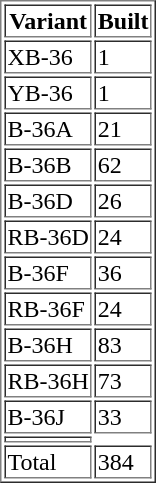<table border="1" align="right">
<tr>
<th>Variant</th>
<th>Built</th>
</tr>
<tr>
<td>XB-36</td>
<td>1</td>
</tr>
<tr>
<td>YB-36</td>
<td>1</td>
</tr>
<tr>
<td>B-36A</td>
<td>21</td>
</tr>
<tr>
<td>B-36B</td>
<td>62</td>
</tr>
<tr>
<td>B-36D</td>
<td>26</td>
</tr>
<tr>
<td>RB-36D</td>
<td>24</td>
</tr>
<tr>
<td>B-36F</td>
<td>36</td>
</tr>
<tr>
<td>RB-36F</td>
<td>24</td>
</tr>
<tr>
<td>B-36H</td>
<td>83</td>
</tr>
<tr>
<td>RB-36H</td>
<td>73</td>
</tr>
<tr>
<td>B-36J</td>
<td>33</td>
</tr>
<tr>
<td></td>
</tr>
<tr>
<td>Total</td>
<td>384</td>
</tr>
</table>
